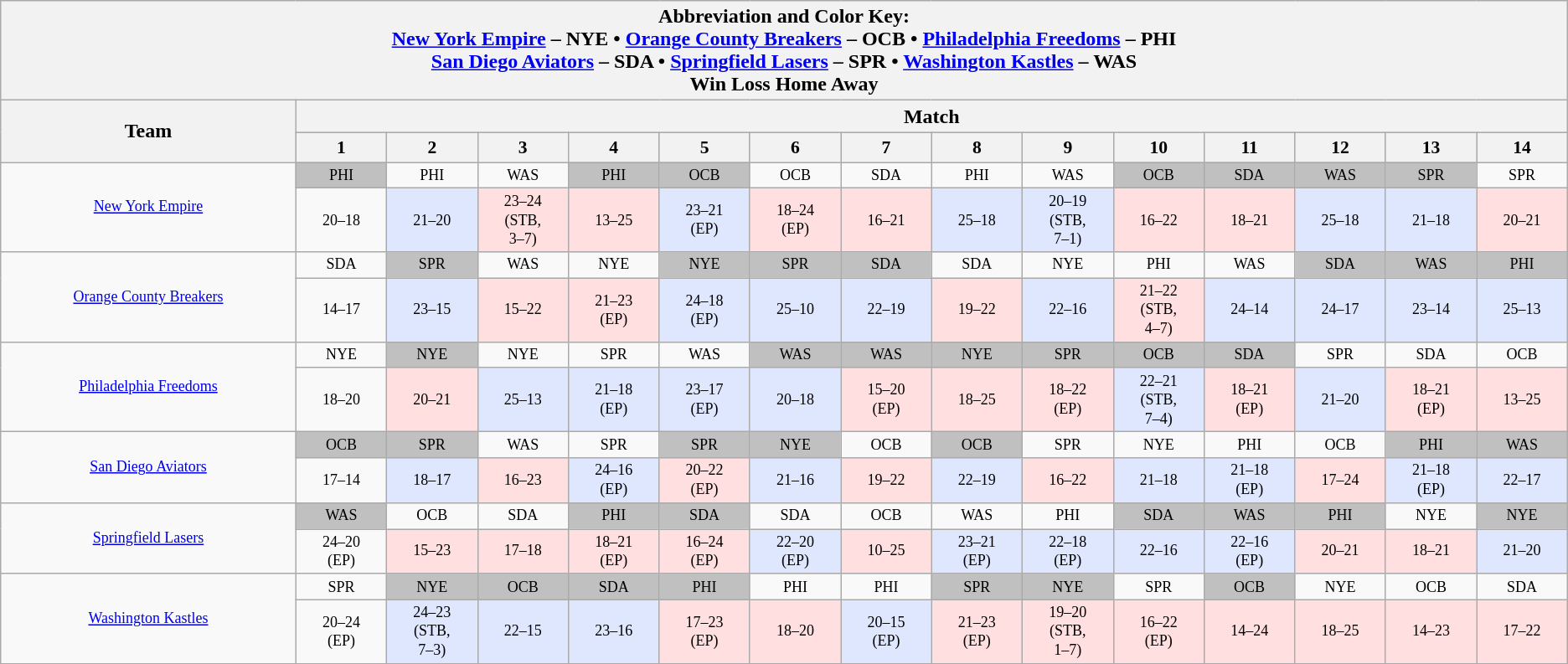<table class="wikitable" style="text-align:center;width=100%">
<tr>
<th colspan="15">Abbreviation and Color Key:<br><a href='#'>New York Empire</a> – NYE • <a href='#'>Orange County Breakers</a> – OCB • <a href='#'>Philadelphia Freedoms</a> – PHI<br><a href='#'>San Diego Aviators</a> – SDA • <a href='#'>Springfield Lasers</a> – SPR • <a href='#'>Washington Kastles</a> – WAS<br><span>Win</span>  <span>Loss</span>  <span>Home</span>  <span>Away</span></th>
</tr>
<tr>
<th width="10.4%" rowspan="2">Team</th>
<th width="89.6%" colspan="14">Match</th>
</tr>
<tr style="background-color:#CCCCCC; font-size: 90%">
<th width="3.2%">1</th>
<th width="3.2%">2</th>
<th width="3.2%">3</th>
<th width="3.2%">4</th>
<th width="3.2%">5</th>
<th width="3.2%">6</th>
<th width="3.2%">7</th>
<th width="3.2%">8</th>
<th width="3.2%">9</th>
<th width="3.2%">10</th>
<th width="3.2%">11</th>
<th width="3.2%">12</th>
<th width="3.2%">13</th>
<th width="3.2%">14<br></th>
</tr>
<tr style="font-size: 75%">
<td rowspan="2"><a href='#'>New York Empire</a></td>
<td bgcolor=#C0C0C0>PHI</td>
<td>PHI</td>
<td>WAS</td>
<td bgcolor=#C0C0C0>PHI</td>
<td bgcolor=#C0C0C0>OCB</td>
<td>OCB</td>
<td>SDA</td>
<td>PHI</td>
<td>WAS</td>
<td bgcolor=#C0C0C0>OCB</td>
<td bgcolor=#C0C0C0>SDA</td>
<td bgcolor=#C0C0C0>WAS</td>
<td bgcolor=#C0C0C0>SPR</td>
<td>SPR</td>
</tr>
<tr style="font-size: 75%">
<td>20–18</td>
<td bgcolor=#DFE7FF>21–20</td>
<td bgcolor=#FFDFDF>23–24<br>(STB,<br>3–7)</td>
<td bgcolor=#FFDFDF>13–25</td>
<td bgcolor=#DFE7FF>23–21<br>(EP)</td>
<td bgcolor=#FFDFDF>18–24<br>(EP)</td>
<td bgcolor=#FFDFDF>16–21</td>
<td bgcolor=#DFE7FF>25–18</td>
<td bgcolor=#DFE7FF>20–19<br>(STB,<br>7–1)</td>
<td bgcolor=#FFDFDF>16–22</td>
<td bgcolor=#FFDFDF>18–21</td>
<td bgcolor=#DFE7FF>25–18</td>
<td bgcolor=#DFE7FF>21–18</td>
<td bgcolor=#FFDFDF>20–21</td>
</tr>
<tr style="font-size: 75%">
<td rowspan="2"><a href='#'>Orange County Breakers</a></td>
<td>SDA</td>
<td bgcolor=#C0C0C0>SPR</td>
<td>WAS</td>
<td>NYE</td>
<td bgcolor=#C0C0C0>NYE</td>
<td bgcolor=#C0C0C0>SPR</td>
<td bgcolor=#C0C0C0>SDA</td>
<td>SDA</td>
<td>NYE</td>
<td>PHI</td>
<td>WAS</td>
<td bgcolor=#C0C0C0>SDA</td>
<td bgcolor=#C0C0C0>WAS</td>
<td bgcolor=#C0C0C0>PHI</td>
</tr>
<tr style="font-size: 75%">
<td>14–17</td>
<td bgcolor=#DFE7FF>23–15</td>
<td bgcolor=#FFDFDF>15–22</td>
<td bgcolor=#FFDFDF>21–23<br>(EP)</td>
<td bgcolor=#DFE7FF>24–18<br>(EP)</td>
<td bgcolor=#DFE7FF>25–10</td>
<td bgcolor=#DFE7FF>22–19</td>
<td bgcolor=#FFDFDF>19–22</td>
<td bgcolor=#DFE7FF>22–16</td>
<td bgcolor=#FFDFDF>21–22<br>(STB,<br>4–7)</td>
<td bgcolor=#DFE7FF>24–14</td>
<td bgcolor=#DFE7FF>24–17</td>
<td bgcolor=#DFE7FF>23–14</td>
<td bgcolor=#DFE7FF>25–13</td>
</tr>
<tr style="font-size: 75%">
<td rowspan="2"><a href='#'>Philadelphia Freedoms</a></td>
<td>NYE</td>
<td bgcolor=#C0C0C0>NYE</td>
<td>NYE</td>
<td>SPR</td>
<td>WAS</td>
<td bgcolor=#C0C0C0>WAS</td>
<td bgcolor=#C0C0C0>WAS</td>
<td bgcolor=#C0C0C0>NYE</td>
<td bgcolor=#C0C0C0>SPR</td>
<td bgcolor=#C0C0C0>OCB</td>
<td bgcolor=#C0C0C0>SDA</td>
<td>SPR</td>
<td>SDA</td>
<td>OCB</td>
</tr>
<tr style="font-size: 75%">
<td>18–20</td>
<td bgcolor=#FFDFDF>20–21</td>
<td bgcolor=#DFE7FF>25–13</td>
<td bgcolor=#DFE7FF>21–18<br>(EP)</td>
<td bgcolor=#DFE7FF>23–17<br>(EP)</td>
<td bgcolor=#DFE7FF>20–18</td>
<td bgcolor=#FFDFDF>15–20<br>(EP)</td>
<td bgcolor=#FFDFDF>18–25</td>
<td bgcolor=#FFDFDF>18–22<br>(EP)</td>
<td bgcolor=#DFE7FF>22–21<br>(STB,<br>7–4)</td>
<td bgcolor=#FFDFDF>18–21<br>(EP)</td>
<td bgcolor=#DFE7FF>21–20</td>
<td bgcolor=#FFDFDF>18–21<br>(EP)</td>
<td bgcolor=#FFDFDF>13–25</td>
</tr>
<tr style="font-size: 75%">
<td rowspan="2"><a href='#'>San Diego Aviators</a></td>
<td bgcolor=#C0C0C0>OCB</td>
<td bgcolor=#C0C0C0>SPR</td>
<td>WAS</td>
<td>SPR</td>
<td bgcolor=#C0C0C0>SPR</td>
<td bgcolor=#C0C0C0>NYE</td>
<td>OCB</td>
<td bgcolor=#C0C0C0>OCB</td>
<td>SPR</td>
<td>NYE</td>
<td>PHI</td>
<td>OCB</td>
<td bgcolor=#C0C0C0>PHI</td>
<td bgcolor=#C0C0C0>WAS</td>
</tr>
<tr style="font-size: 75%">
<td>17–14</td>
<td bgcolor=#DFE7FF>18–17</td>
<td bgcolor=#FFDFDF>16–23</td>
<td bgcolor=#DFE7FF>24–16<br>(EP)</td>
<td bgcolor=#FFDFDF>20–22<br>(EP)</td>
<td bgcolor=#DFE7FF>21–16</td>
<td bgcolor=#FFDFDF>19–22</td>
<td bgcolor=#DFE7FF>22–19</td>
<td bgcolor=#FFDFDF>16–22</td>
<td bgcolor=#DFE7FF>21–18</td>
<td bgcolor=#DFE7FF>21–18<br>(EP)</td>
<td bgcolor=#FFDFDF>17–24</td>
<td bgcolor=#DFE7FF>21–18<br>(EP)</td>
<td bgcolor=#DFE7FF>22–17</td>
</tr>
<tr style="font-size: 75%">
<td rowspan="2"><a href='#'>Springfield Lasers</a></td>
<td bgcolor=#C0C0C0>WAS</td>
<td>OCB</td>
<td>SDA</td>
<td bgcolor=#C0C0C0>PHI</td>
<td bgcolor=#C0C0C0>SDA</td>
<td>SDA</td>
<td>OCB</td>
<td>WAS</td>
<td>PHI</td>
<td bgcolor=#C0C0C0>SDA</td>
<td bgcolor=#C0C0C0>WAS</td>
<td bgcolor=#C0C0C0>PHI</td>
<td>NYE</td>
<td bgcolor=#C0C0C0>NYE</td>
</tr>
<tr style="font-size: 75%">
<td>24–20<br>(EP)</td>
<td bgcolor=#FFDFDF>15–23</td>
<td bgcolor=#FFDFDF>17–18</td>
<td bgcolor=#FFDFDF>18–21<br>(EP)</td>
<td bgcolor=#FFDFDF>16–24<br>(EP)</td>
<td bgcolor=#DFE7FF>22–20<br>(EP)</td>
<td bgcolor=#FFDFDF>10–25</td>
<td bgcolor=#DFE7FF>23–21<br>(EP)</td>
<td bgcolor=#DFE7FF>22–18<br>(EP)</td>
<td bgcolor=#DFE7FF>22–16</td>
<td bgcolor=#DFE7FF>22–16<br>(EP)</td>
<td bgcolor=#FFDFDF>20–21</td>
<td bgcolor=#FFDFDF>18–21</td>
<td bgcolor=#DFE7FF>21–20</td>
</tr>
<tr style="font-size: 75%">
<td rowspan="2"><a href='#'>Washington Kastles</a></td>
<td>SPR</td>
<td bgcolor=#C0C0C0>NYE</td>
<td bgcolor=#C0C0C0>OCB</td>
<td bgcolor=#C0C0C0>SDA</td>
<td bgcolor=#C0C0C0>PHI</td>
<td>PHI</td>
<td>PHI</td>
<td bgcolor=#C0C0C0>SPR</td>
<td bgcolor=#C0C0C0>NYE</td>
<td>SPR</td>
<td bgcolor=#C0C0C0>OCB</td>
<td>NYE</td>
<td>OCB</td>
<td>SDA</td>
</tr>
<tr style="font-size: 75%">
<td>20–24<br>(EP)</td>
<td bgcolor=#DFE7FF>24–23<br>(STB,<br>7–3)</td>
<td bgcolor=#DFE7FF>22–15</td>
<td bgcolor=#DFE7FF>23–16</td>
<td bgcolor=#FFDFDF>17–23<br>(EP)</td>
<td bgcolor=#FFDFDF>18–20</td>
<td bgcolor=#DFE7FF>20–15<br>(EP)</td>
<td bgcolor=#FFDFDF>21–23<br>(EP)</td>
<td bgcolor=#FFDFDF>19–20<br>(STB,<br>1–7)</td>
<td bgcolor=#FFDFDF>16–22<br>(EP)</td>
<td bgcolor=#FFDFDF>14–24</td>
<td bgcolor=#FFDFDF>18–25</td>
<td bgcolor=#FFDFDF>14–23</td>
<td bgcolor=#FFDFDF>17–22</td>
</tr>
<tr style="font-size: 75%">
</tr>
</table>
